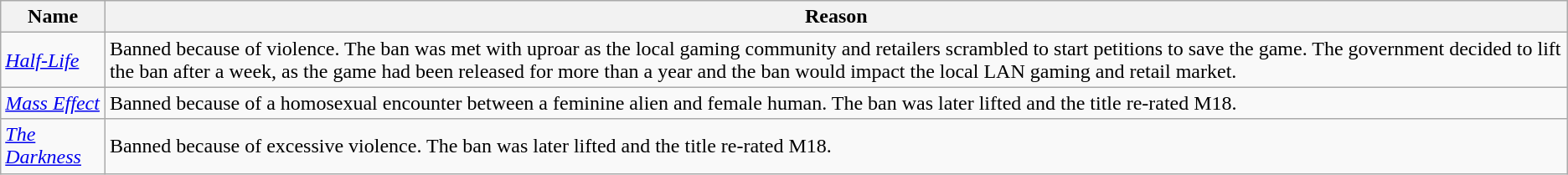<table class=wikitable>
<tr>
<th>Name</th>
<th>Reason</th>
</tr>
<tr>
<td><em><a href='#'>Half-Life</a></em></td>
<td>Banned because of violence.  The ban was met with uproar as the local gaming community and retailers scrambled to start petitions to save the game. The government decided to lift the ban after a week, as the game had been released for more than a year and the ban would impact the local LAN gaming and retail market.</td>
</tr>
<tr>
<td><em><a href='#'>Mass Effect</a></em></td>
<td>Banned because of a homosexual encounter between a feminine alien and female human. The ban was later lifted and the title re-rated M18.</td>
</tr>
<tr>
<td><em><a href='#'>The Darkness</a></em></td>
<td>Banned because of excessive violence. The ban was later lifted and the title re-rated M18.</td>
</tr>
</table>
